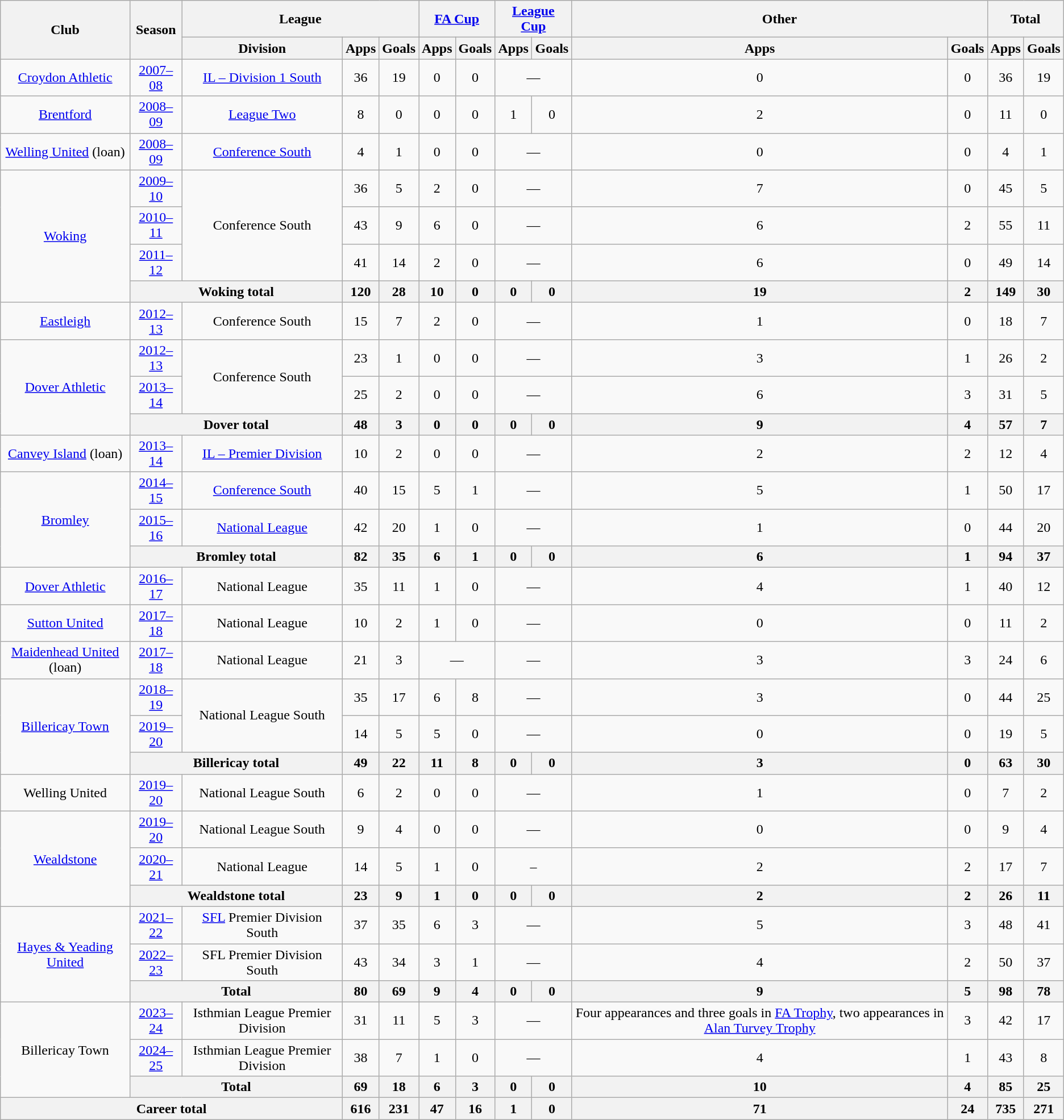<table class="wikitable" style="text-align:center">
<tr>
<th rowspan="2">Club</th>
<th rowspan="2">Season</th>
<th colspan="3">League</th>
<th colspan="2"><a href='#'>FA Cup</a></th>
<th colspan="2"><a href='#'>League Cup</a></th>
<th colspan="2">Other</th>
<th colspan="2">Total</th>
</tr>
<tr>
<th>Division</th>
<th>Apps</th>
<th>Goals</th>
<th>Apps</th>
<th>Goals</th>
<th>Apps</th>
<th>Goals</th>
<th>Apps</th>
<th>Goals</th>
<th>Apps</th>
<th>Goals</th>
</tr>
<tr>
<td><a href='#'>Croydon Athletic</a></td>
<td><a href='#'>2007–08</a></td>
<td><a href='#'>IL – Division 1 South</a></td>
<td>36</td>
<td>19</td>
<td>0</td>
<td>0</td>
<td colspan="2">—</td>
<td>0</td>
<td>0</td>
<td>36</td>
<td>19</td>
</tr>
<tr>
<td><a href='#'>Brentford</a></td>
<td><a href='#'>2008–09</a></td>
<td><a href='#'>League Two</a></td>
<td>8</td>
<td>0</td>
<td>0</td>
<td>0</td>
<td>1</td>
<td>0</td>
<td>2</td>
<td>0</td>
<td>11</td>
<td>0</td>
</tr>
<tr>
<td><a href='#'>Welling United</a> (loan)</td>
<td><a href='#'>2008–09</a></td>
<td><a href='#'>Conference South</a></td>
<td>4</td>
<td>1</td>
<td>0</td>
<td>0</td>
<td colspan="2">—</td>
<td>0</td>
<td>0</td>
<td>4</td>
<td>1</td>
</tr>
<tr>
<td rowspan="4"><a href='#'>Woking</a></td>
<td><a href='#'>2009–10</a></td>
<td rowspan="3">Conference South</td>
<td>36</td>
<td>5</td>
<td>2</td>
<td>0</td>
<td colspan="2">—</td>
<td>7</td>
<td>0</td>
<td>45</td>
<td>5</td>
</tr>
<tr>
<td><a href='#'>2010–11</a></td>
<td>43</td>
<td>9</td>
<td>6</td>
<td>0</td>
<td colspan="2">—</td>
<td>6</td>
<td>2</td>
<td>55</td>
<td>11</td>
</tr>
<tr>
<td><a href='#'>2011–12</a></td>
<td>41</td>
<td>14</td>
<td>2</td>
<td>0</td>
<td colspan="2">—</td>
<td>6</td>
<td>0</td>
<td>49</td>
<td>14</td>
</tr>
<tr>
<th colspan="2">Woking total</th>
<th>120</th>
<th>28</th>
<th>10</th>
<th>0</th>
<th>0</th>
<th>0</th>
<th>19</th>
<th>2</th>
<th>149</th>
<th>30</th>
</tr>
<tr>
<td><a href='#'>Eastleigh</a></td>
<td><a href='#'>2012–13</a></td>
<td>Conference South</td>
<td>15</td>
<td>7</td>
<td>2</td>
<td>0</td>
<td colspan="2">—</td>
<td>1</td>
<td>0</td>
<td>18</td>
<td>7</td>
</tr>
<tr>
<td rowspan="3"><a href='#'>Dover Athletic</a></td>
<td><a href='#'>2012–13</a></td>
<td rowspan="2">Conference South</td>
<td>23</td>
<td>1</td>
<td>0</td>
<td>0</td>
<td colspan="2">—</td>
<td>3</td>
<td>1</td>
<td>26</td>
<td>2</td>
</tr>
<tr>
<td><a href='#'>2013–14</a></td>
<td>25</td>
<td>2</td>
<td>0</td>
<td>0</td>
<td colspan="2">—</td>
<td>6</td>
<td>3</td>
<td>31</td>
<td>5</td>
</tr>
<tr>
<th colspan="2">Dover total</th>
<th>48</th>
<th>3</th>
<th>0</th>
<th>0</th>
<th>0</th>
<th>0</th>
<th>9</th>
<th>4</th>
<th>57</th>
<th>7</th>
</tr>
<tr>
<td><a href='#'>Canvey Island</a> (loan)</td>
<td><a href='#'>2013–14</a></td>
<td><a href='#'>IL – Premier Division</a></td>
<td>10</td>
<td>2</td>
<td>0</td>
<td>0</td>
<td colspan="2">—</td>
<td>2</td>
<td>2</td>
<td>12</td>
<td>4</td>
</tr>
<tr>
<td rowspan="3"><a href='#'>Bromley</a></td>
<td><a href='#'>2014–15</a></td>
<td><a href='#'>Conference South</a></td>
<td>40</td>
<td>15</td>
<td>5</td>
<td>1</td>
<td colspan="2">—</td>
<td>5</td>
<td>1</td>
<td>50</td>
<td>17</td>
</tr>
<tr>
<td><a href='#'>2015–16</a></td>
<td><a href='#'>National League</a></td>
<td>42</td>
<td>20</td>
<td>1</td>
<td>0</td>
<td colspan="2">—</td>
<td>1</td>
<td>0</td>
<td>44</td>
<td>20</td>
</tr>
<tr>
<th colspan="2">Bromley total</th>
<th>82</th>
<th>35</th>
<th>6</th>
<th>1</th>
<th>0</th>
<th>0</th>
<th>6</th>
<th>1</th>
<th>94</th>
<th>37</th>
</tr>
<tr>
<td><a href='#'>Dover Athletic</a></td>
<td><a href='#'>2016–17</a></td>
<td>National League</td>
<td>35</td>
<td>11</td>
<td>1</td>
<td>0</td>
<td colspan="2">—</td>
<td>4</td>
<td>1</td>
<td>40</td>
<td>12</td>
</tr>
<tr>
<td><a href='#'>Sutton United</a></td>
<td><a href='#'>2017–18</a></td>
<td>National League</td>
<td>10</td>
<td>2</td>
<td>1</td>
<td>0</td>
<td colspan="2">—</td>
<td>0</td>
<td>0</td>
<td>11</td>
<td>2</td>
</tr>
<tr>
<td><a href='#'>Maidenhead United</a> (loan)</td>
<td><a href='#'>2017–18</a></td>
<td>National League</td>
<td>21</td>
<td>3</td>
<td colspan="2">—</td>
<td colspan="2">—</td>
<td>3</td>
<td>3</td>
<td>24</td>
<td>6</td>
</tr>
<tr>
<td rowspan="3"><a href='#'>Billericay Town</a></td>
<td><a href='#'>2018–19</a></td>
<td rowspan="2">National League South</td>
<td>35</td>
<td>17</td>
<td>6</td>
<td>8</td>
<td colspan="2">—</td>
<td>3</td>
<td>0</td>
<td>44</td>
<td>25</td>
</tr>
<tr>
<td><a href='#'>2019–20</a></td>
<td>14</td>
<td>5</td>
<td>5</td>
<td>0</td>
<td colspan="2">—</td>
<td>0</td>
<td>0</td>
<td>19</td>
<td>5</td>
</tr>
<tr>
<th colspan="2">Billericay total</th>
<th>49</th>
<th>22</th>
<th>11</th>
<th>8</th>
<th>0</th>
<th>0</th>
<th>3</th>
<th>0</th>
<th>63</th>
<th>30</th>
</tr>
<tr>
<td>Welling United</td>
<td><a href='#'>2019–20</a></td>
<td>National League South</td>
<td>6</td>
<td>2</td>
<td>0</td>
<td>0</td>
<td colspan="2">—</td>
<td>1</td>
<td>0</td>
<td>7</td>
<td>2</td>
</tr>
<tr>
<td rowspan="3"><a href='#'>Wealdstone</a></td>
<td><a href='#'>2019–20</a></td>
<td>National League South</td>
<td>9</td>
<td>4</td>
<td>0</td>
<td>0</td>
<td colspan="2">—</td>
<td>0</td>
<td>0</td>
<td>9</td>
<td>4</td>
</tr>
<tr>
<td><a href='#'>2020–21</a></td>
<td>National League</td>
<td>14</td>
<td>5</td>
<td>1</td>
<td>0</td>
<td colspan="2">–</td>
<td>2</td>
<td>2</td>
<td>17</td>
<td>7</td>
</tr>
<tr>
<th colspan="2">Wealdstone total</th>
<th>23</th>
<th>9</th>
<th>1</th>
<th>0</th>
<th>0</th>
<th>0</th>
<th>2</th>
<th>2</th>
<th>26</th>
<th>11</th>
</tr>
<tr>
<td rowspan="3"><a href='#'>Hayes & Yeading United</a></td>
<td><a href='#'>2021–22</a></td>
<td><a href='#'>SFL</a> Premier Division South</td>
<td>37</td>
<td>35</td>
<td>6</td>
<td>3</td>
<td colspan="2">—</td>
<td>5</td>
<td>3</td>
<td>48</td>
<td>41</td>
</tr>
<tr>
<td><a href='#'>2022–23</a></td>
<td>SFL Premier Division South</td>
<td>43</td>
<td>34</td>
<td>3</td>
<td>1</td>
<td colspan="2">—</td>
<td>4</td>
<td>2</td>
<td>50</td>
<td>37</td>
</tr>
<tr>
<th colspan="2">Total</th>
<th>80</th>
<th>69</th>
<th>9</th>
<th>4</th>
<th>0</th>
<th>0</th>
<th>9</th>
<th>5</th>
<th>98</th>
<th>78</th>
</tr>
<tr>
<td rowspan="3">Billericay Town</td>
<td><a href='#'>2023–24</a></td>
<td>Isthmian League Premier Division</td>
<td>31</td>
<td>11</td>
<td>5</td>
<td>3</td>
<td colspan="2">—</td>
<td 6{{efn>Four appearances and three goals in <a href='#'>FA Trophy</a>, two appearances in <a href='#'>Alan Turvey Trophy</a></td>
<td>3</td>
<td>42</td>
<td>17</td>
</tr>
<tr>
<td><a href='#'>2024–25</a></td>
<td>Isthmian League Premier Division</td>
<td>38</td>
<td>7</td>
<td>1</td>
<td>0</td>
<td colspan="2">—</td>
<td>4</td>
<td>1</td>
<td>43</td>
<td>8</td>
</tr>
<tr>
<th colspan="2">Total</th>
<th>69</th>
<th>18</th>
<th>6</th>
<th>3</th>
<th>0</th>
<th>0</th>
<th>10</th>
<th>4</th>
<th>85</th>
<th>25</th>
</tr>
<tr>
<th colspan="3">Career total</th>
<th>616</th>
<th>231</th>
<th>47</th>
<th>16</th>
<th>1</th>
<th>0</th>
<th>71</th>
<th>24</th>
<th>735</th>
<th>271</th>
</tr>
</table>
